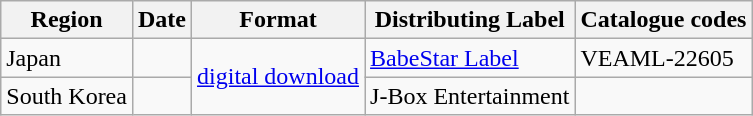<table class="wikitable">
<tr>
<th>Region</th>
<th>Date</th>
<th>Format</th>
<th>Distributing Label</th>
<th>Catalogue codes</th>
</tr>
<tr>
<td>Japan</td>
<td></td>
<td rowspan="2"><a href='#'>digital download</a></td>
<td><a href='#'>BabeStar Label</a></td>
<td>VEAML-22605</td>
</tr>
<tr>
<td>South Korea</td>
<td></td>
<td>J-Box Entertainment</td>
<td></td>
</tr>
</table>
